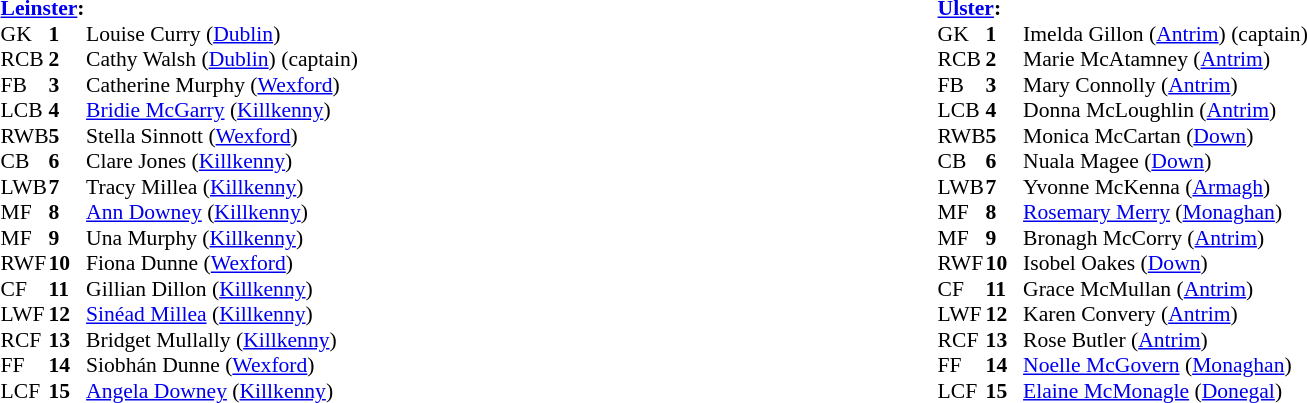<table width="100%">
<tr>
<td valign="top"></td>
<td valign="top" width="50%"><br><table style="font-size: 90%" cellspacing="0" cellpadding="0" align=center>
<tr>
<td colspan="4"><strong><a href='#'>Leinster</a>:</strong></td>
</tr>
<tr>
<th width="25"></th>
<th width="25"></th>
</tr>
<tr>
<td>GK</td>
<td><strong>1</strong></td>
<td>Louise Curry (<a href='#'>Dublin</a>)</td>
</tr>
<tr>
<td>RCB</td>
<td><strong>2</strong></td>
<td>Cathy Walsh (<a href='#'>Dublin</a>) (captain)</td>
</tr>
<tr>
<td>FB</td>
<td><strong>3</strong></td>
<td>Catherine Murphy (<a href='#'>Wexford</a>)</td>
</tr>
<tr>
<td>LCB</td>
<td><strong>4</strong></td>
<td><a href='#'>Bridie McGarry</a> (<a href='#'>Killkenny</a>)</td>
</tr>
<tr>
<td>RWB</td>
<td><strong>5</strong></td>
<td>Stella Sinnott (<a href='#'>Wexford</a>)</td>
</tr>
<tr>
<td>CB</td>
<td><strong>6</strong></td>
<td>Clare Jones (<a href='#'>Killkenny</a>)</td>
</tr>
<tr>
<td>LWB</td>
<td><strong>7</strong></td>
<td>Tracy Millea (<a href='#'>Killkenny</a>)</td>
</tr>
<tr>
<td>MF</td>
<td><strong>8</strong></td>
<td><a href='#'>Ann Downey</a> (<a href='#'>Killkenny</a>)</td>
</tr>
<tr>
<td>MF</td>
<td><strong>9</strong></td>
<td>Una Murphy (<a href='#'>Killkenny</a>)</td>
</tr>
<tr>
<td>RWF</td>
<td><strong>10</strong></td>
<td>Fiona Dunne (<a href='#'>Wexford</a>)</td>
</tr>
<tr>
<td>CF</td>
<td><strong>11</strong></td>
<td>Gillian Dillon (<a href='#'>Killkenny</a>)</td>
</tr>
<tr>
<td>LWF</td>
<td><strong>12</strong></td>
<td><a href='#'>Sinéad Millea</a> (<a href='#'>Killkenny</a>)</td>
</tr>
<tr>
<td>RCF</td>
<td><strong>13</strong></td>
<td>Bridget Mullally (<a href='#'>Killkenny</a>)</td>
</tr>
<tr>
<td>FF</td>
<td><strong>14</strong></td>
<td>Siobhán Dunne (<a href='#'>Wexford</a>)</td>
</tr>
<tr>
<td>LCF</td>
<td><strong>15</strong></td>
<td><a href='#'>Angela Downey</a> (<a href='#'>Killkenny</a>)</td>
</tr>
<tr>
</tr>
</table>
</td>
<td valign="top" width="50%"><br><table style="font-size: 90%" cellspacing="0" cellpadding="0" align=center>
<tr>
<td colspan="4"><strong><a href='#'>Ulster</a>:</strong></td>
</tr>
<tr>
<th width="25"></th>
<th width="25"></th>
</tr>
<tr>
<td>GK</td>
<td><strong>1</strong></td>
<td>Imelda Gillon (<a href='#'>Antrim</a>) (captain)</td>
</tr>
<tr>
<td>RCB</td>
<td><strong>2</strong></td>
<td>Marie McAtamney (<a href='#'>Antrim</a>)</td>
</tr>
<tr>
<td>FB</td>
<td><strong>3</strong></td>
<td>Mary Connolly (<a href='#'>Antrim</a>)</td>
</tr>
<tr>
<td>LCB</td>
<td><strong>4</strong></td>
<td>Donna McLoughlin (<a href='#'>Antrim</a>)</td>
</tr>
<tr>
<td>RWB</td>
<td><strong>5</strong></td>
<td>Monica McCartan (<a href='#'>Down</a>)</td>
</tr>
<tr>
<td>CB</td>
<td><strong>6</strong></td>
<td>Nuala Magee (<a href='#'>Down</a>)</td>
</tr>
<tr>
<td>LWB</td>
<td><strong>7</strong></td>
<td>Yvonne McKenna (<a href='#'>Armagh</a>)</td>
</tr>
<tr>
<td>MF</td>
<td><strong>8</strong></td>
<td><a href='#'>Rosemary Merry</a> (<a href='#'>Monaghan</a>)</td>
</tr>
<tr>
<td>MF</td>
<td><strong>9</strong></td>
<td>Bronagh McCorry (<a href='#'>Antrim</a>)</td>
</tr>
<tr>
<td>RWF</td>
<td><strong>10</strong></td>
<td>Isobel Oakes (<a href='#'>Down</a>)</td>
</tr>
<tr>
<td>CF</td>
<td><strong>11</strong></td>
<td>Grace McMullan (<a href='#'>Antrim</a>)</td>
</tr>
<tr>
<td>LWF</td>
<td><strong>12</strong></td>
<td>Karen Convery (<a href='#'>Antrim</a>)</td>
</tr>
<tr>
<td>RCF</td>
<td><strong>13</strong></td>
<td>Rose Butler (<a href='#'>Antrim</a>)</td>
</tr>
<tr>
<td>FF</td>
<td><strong>14</strong></td>
<td><a href='#'>Noelle McGovern</a> (<a href='#'>Monaghan</a>)</td>
</tr>
<tr>
<td>LCF</td>
<td><strong>15</strong></td>
<td><a href='#'>Elaine McMonagle</a> (<a href='#'>Donegal</a>)</td>
</tr>
<tr>
</tr>
</table>
</td>
</tr>
</table>
